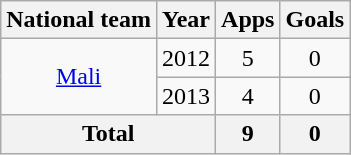<table class="wikitable" style="text-align:center">
<tr>
<th>National team</th>
<th>Year</th>
<th>Apps</th>
<th>Goals</th>
</tr>
<tr>
<td rowspan="2"><a href='#'>Mali</a></td>
<td>2012</td>
<td>5</td>
<td>0</td>
</tr>
<tr>
<td>2013</td>
<td>4</td>
<td>0</td>
</tr>
<tr>
<th colspan="2">Total</th>
<th>9</th>
<th>0</th>
</tr>
</table>
